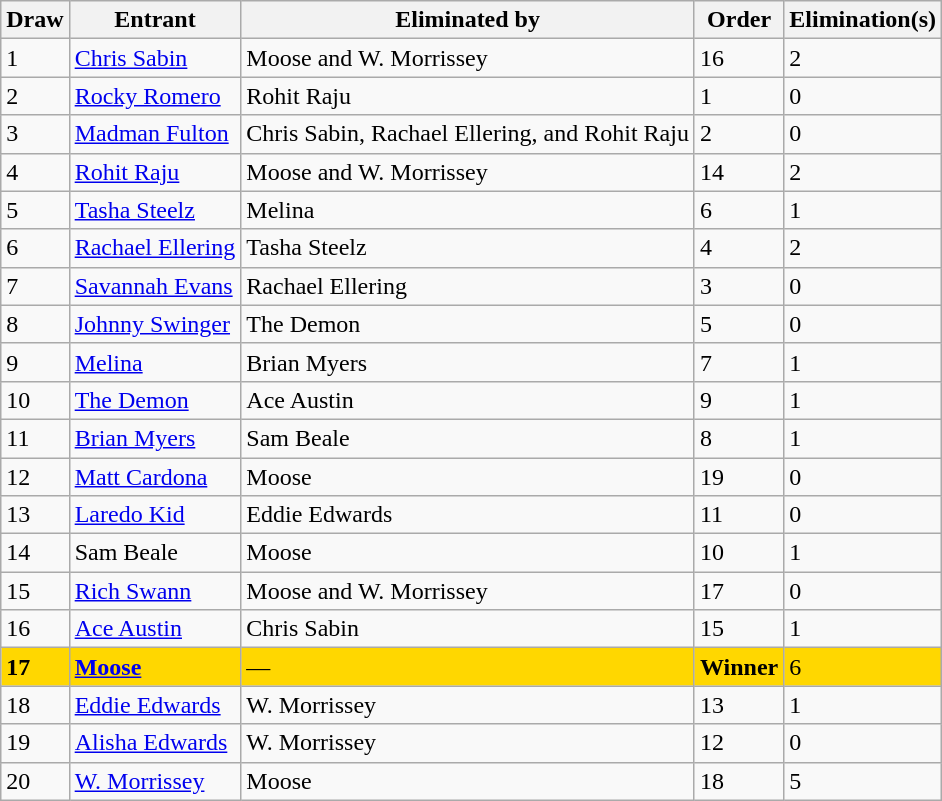<table class="wikitable sortable">
<tr>
<th>Draw</th>
<th>Entrant</th>
<th>Eliminated by</th>
<th>Order</th>
<th>Elimination(s)</th>
</tr>
<tr>
<td>1</td>
<td><a href='#'>Chris Sabin</a></td>
<td>Moose and W. Morrissey</td>
<td>16</td>
<td>2</td>
</tr>
<tr>
<td>2</td>
<td><a href='#'>Rocky Romero</a></td>
<td>Rohit Raju</td>
<td>1</td>
<td>0</td>
</tr>
<tr>
<td>3</td>
<td><a href='#'>Madman Fulton</a></td>
<td>Chris Sabin, Rachael Ellering, and Rohit Raju</td>
<td>2</td>
<td>0</td>
</tr>
<tr>
<td>4</td>
<td><a href='#'>Rohit Raju</a></td>
<td>Moose and W. Morrissey</td>
<td>14</td>
<td>2</td>
</tr>
<tr>
<td>5</td>
<td><a href='#'>Tasha Steelz</a></td>
<td>Melina</td>
<td>6</td>
<td>1</td>
</tr>
<tr>
<td>6</td>
<td><a href='#'>Rachael Ellering</a></td>
<td>Tasha Steelz</td>
<td>4</td>
<td>2</td>
</tr>
<tr>
<td>7</td>
<td><a href='#'>Savannah Evans</a></td>
<td>Rachael Ellering</td>
<td>3</td>
<td>0</td>
</tr>
<tr>
<td>8</td>
<td><a href='#'>Johnny Swinger</a></td>
<td>The Demon</td>
<td>5</td>
<td>0</td>
</tr>
<tr>
<td>9</td>
<td><a href='#'>Melina</a></td>
<td>Brian Myers</td>
<td>7</td>
<td>1</td>
</tr>
<tr>
<td>10</td>
<td><a href='#'>The Demon</a></td>
<td>Ace Austin</td>
<td>9</td>
<td>1</td>
</tr>
<tr>
<td>11</td>
<td><a href='#'>Brian Myers</a></td>
<td>Sam Beale</td>
<td>8</td>
<td>1</td>
</tr>
<tr>
<td>12</td>
<td><a href='#'>Matt Cardona</a></td>
<td>Moose</td>
<td>19</td>
<td>0</td>
</tr>
<tr>
<td>13</td>
<td><a href='#'>Laredo Kid</a></td>
<td>Eddie Edwards</td>
<td>11</td>
<td>0</td>
</tr>
<tr>
<td>14</td>
<td>Sam Beale</td>
<td>Moose</td>
<td>10</td>
<td>1</td>
</tr>
<tr>
<td>15</td>
<td><a href='#'>Rich Swann</a></td>
<td>Moose and W. Morrissey</td>
<td>17</td>
<td>0</td>
</tr>
<tr>
<td>16</td>
<td><a href='#'>Ace Austin</a></td>
<td>Chris Sabin</td>
<td>15</td>
<td>1</td>
</tr>
<tr style="background: gold;">
<td><strong>17</strong></td>
<td><strong><a href='#'>Moose</a></strong></td>
<td>—</td>
<td><strong>Winner</strong></td>
<td>6</td>
</tr>
<tr>
<td>18</td>
<td><a href='#'>Eddie Edwards</a></td>
<td>W. Morrissey</td>
<td>13</td>
<td>1</td>
</tr>
<tr>
<td>19</td>
<td><a href='#'>Alisha Edwards</a></td>
<td>W. Morrissey</td>
<td>12</td>
<td>0</td>
</tr>
<tr>
<td>20</td>
<td><a href='#'>W. Morrissey</a></td>
<td>Moose</td>
<td>18</td>
<td>5</td>
</tr>
</table>
